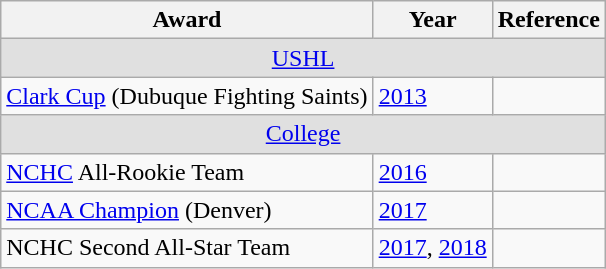<table class="wikitable">
<tr>
<th>Award</th>
<th>Year</th>
<th>Reference</th>
</tr>
<tr ALIGN="center" bgcolor="#e0e0e0">
<td colspan="3"><a href='#'>USHL</a></td>
</tr>
<tr>
<td><a href='#'>Clark Cup</a> (Dubuque Fighting Saints)</td>
<td><a href='#'>2013</a></td>
<td></td>
</tr>
<tr ALIGN="center" bgcolor="#e0e0e0">
<td colspan="3"><a href='#'>College</a></td>
</tr>
<tr>
<td><a href='#'>NCHC</a> All-Rookie Team</td>
<td><a href='#'>2016</a></td>
<td></td>
</tr>
<tr>
<td><a href='#'>NCAA Champion</a> (Denver)</td>
<td><a href='#'>2017</a></td>
<td></td>
</tr>
<tr>
<td>NCHC Second All-Star Team</td>
<td><a href='#'>2017</a>, <a href='#'>2018</a></td>
<td></td>
</tr>
</table>
